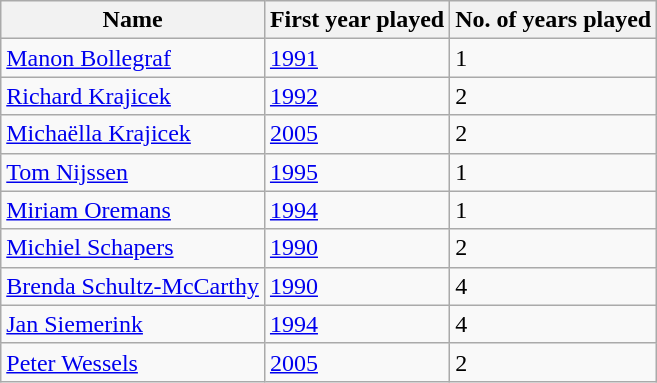<table class="sortable wikitable">
<tr>
<th>Name</th>
<th>First year played</th>
<th>No. of years played</th>
</tr>
<tr>
<td><a href='#'>Manon Bollegraf</a></td>
<td><a href='#'>1991</a></td>
<td>1</td>
</tr>
<tr>
<td><a href='#'>Richard Krajicek</a></td>
<td><a href='#'>1992</a></td>
<td>2</td>
</tr>
<tr>
<td><a href='#'>Michaëlla Krajicek</a></td>
<td><a href='#'>2005</a></td>
<td>2</td>
</tr>
<tr>
<td><a href='#'>Tom Nijssen</a></td>
<td><a href='#'>1995</a></td>
<td>1</td>
</tr>
<tr>
<td><a href='#'>Miriam Oremans</a></td>
<td><a href='#'>1994</a></td>
<td>1</td>
</tr>
<tr>
<td><a href='#'>Michiel Schapers</a></td>
<td><a href='#'>1990</a></td>
<td>2</td>
</tr>
<tr>
<td><a href='#'>Brenda Schultz-McCarthy</a></td>
<td><a href='#'>1990</a></td>
<td>4</td>
</tr>
<tr>
<td><a href='#'>Jan Siemerink</a></td>
<td><a href='#'>1994</a></td>
<td>4</td>
</tr>
<tr>
<td><a href='#'>Peter Wessels</a></td>
<td><a href='#'>2005</a></td>
<td>2</td>
</tr>
</table>
